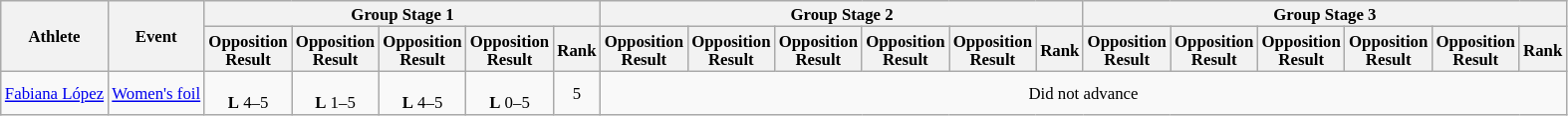<table class=wikitable style="font-size:70%">
<tr>
<th rowspan="2">Athlete</th>
<th rowspan="2">Event</th>
<th colspan="5">Group Stage 1</th>
<th colspan="6">Group Stage 2</th>
<th colspan="6">Group Stage 3</th>
</tr>
<tr>
<th>Opposition<br>Result</th>
<th>Opposition<br>Result</th>
<th>Opposition<br>Result</th>
<th>Opposition<br>Result</th>
<th>Rank</th>
<th>Opposition<br>Result</th>
<th>Opposition<br>Result</th>
<th>Opposition<br>Result</th>
<th>Opposition<br>Result</th>
<th>Opposition<br>Result</th>
<th>Rank</th>
<th>Opposition<br>Result</th>
<th>Opposition<br>Result</th>
<th>Opposition<br>Result</th>
<th>Opposition<br>Result</th>
<th>Opposition<br>Result</th>
<th>Rank</th>
</tr>
<tr align=center>
<td align=left><a href='#'>Fabiana López</a></td>
<td align=left><a href='#'>Women's foil</a></td>
<td><br><strong>L</strong> 4–5</td>
<td><br><strong>L</strong> 1–5</td>
<td><br><strong>L</strong> 4–5</td>
<td><br><strong>L</strong> 0–5</td>
<td>5</td>
<td colspan=12>Did not advance</td>
</tr>
</table>
